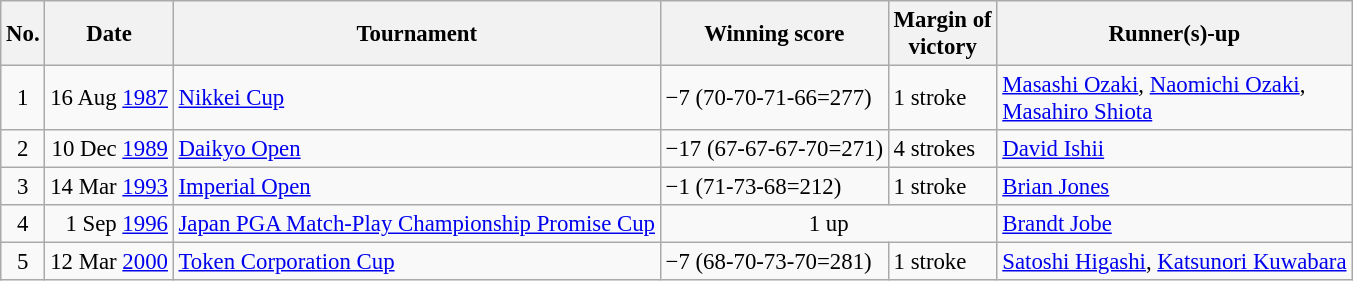<table class="wikitable" style="font-size:95%;">
<tr>
<th>No.</th>
<th>Date</th>
<th>Tournament</th>
<th>Winning score</th>
<th>Margin of<br>victory</th>
<th>Runner(s)-up</th>
</tr>
<tr>
<td align=center>1</td>
<td align=right>16 Aug <a href='#'>1987</a></td>
<td><a href='#'>Nikkei Cup</a></td>
<td>−7 (70-70-71-66=277)</td>
<td>1 stroke</td>
<td> <a href='#'>Masashi Ozaki</a>,  <a href='#'>Naomichi Ozaki</a>,<br> <a href='#'>Masahiro Shiota</a></td>
</tr>
<tr>
<td align=center>2</td>
<td align=right>10 Dec <a href='#'>1989</a></td>
<td><a href='#'>Daikyo Open</a></td>
<td>−17 (67-67-67-70=271)</td>
<td>4 strokes</td>
<td> <a href='#'>David Ishii</a></td>
</tr>
<tr>
<td align=center>3</td>
<td align=right>14 Mar <a href='#'>1993</a></td>
<td><a href='#'>Imperial Open</a></td>
<td>−1 (71-73-68=212)</td>
<td>1 stroke</td>
<td> <a href='#'>Brian Jones</a></td>
</tr>
<tr>
<td align=center>4</td>
<td align=right>1 Sep <a href='#'>1996</a></td>
<td><a href='#'>Japan PGA Match-Play Championship Promise Cup</a></td>
<td colspan=2 align=center>1 up</td>
<td> <a href='#'>Brandt Jobe</a></td>
</tr>
<tr>
<td align=center>5</td>
<td align=right>12 Mar <a href='#'>2000</a></td>
<td><a href='#'>Token Corporation Cup</a></td>
<td>−7 (68-70-73-70=281)</td>
<td>1 stroke</td>
<td> <a href='#'>Satoshi Higashi</a>,  <a href='#'>Katsunori Kuwabara</a></td>
</tr>
</table>
